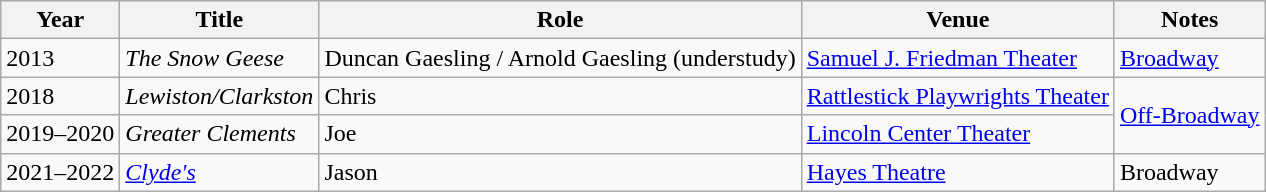<table class="wikitable">
<tr>
<th>Year</th>
<th>Title</th>
<th>Role</th>
<th>Venue</th>
<th>Notes</th>
</tr>
<tr>
<td>2013</td>
<td><em>The Snow Geese</em></td>
<td>Duncan Gaesling / Arnold Gaesling (understudy)</td>
<td><a href='#'>Samuel J. Friedman Theater</a></td>
<td><a href='#'>Broadway</a></td>
</tr>
<tr>
<td>2018</td>
<td><em>Lewiston/Clarkston</em></td>
<td>Chris</td>
<td><a href='#'>Rattlestick Playwrights Theater</a></td>
<td rowspan=2><a href='#'>Off-Broadway</a></td>
</tr>
<tr>
<td>2019–2020</td>
<td><em>Greater Clements</em></td>
<td>Joe</td>
<td><a href='#'>Lincoln Center Theater</a></td>
</tr>
<tr>
<td>2021–2022</td>
<td><em><a href='#'>Clyde's</a></em></td>
<td>Jason</td>
<td><a href='#'>Hayes Theatre</a></td>
<td>Broadway</td>
</tr>
</table>
